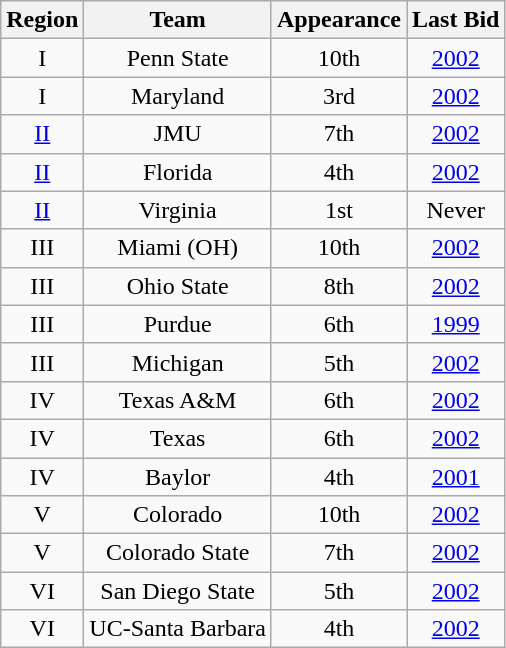<table class="wikitable sortable" style="text-align:center">
<tr>
<th>Region</th>
<th>Team</th>
<th>Appearance</th>
<th>Last Bid</th>
</tr>
<tr>
<td>I</td>
<td>Penn State</td>
<td>10th</td>
<td><a href='#'>2002</a></td>
</tr>
<tr>
<td>I</td>
<td>Maryland</td>
<td>3rd</td>
<td><a href='#'>2002</a></td>
</tr>
<tr>
<td><a href='#'>II</a></td>
<td>JMU</td>
<td>7th</td>
<td><a href='#'>2002</a></td>
</tr>
<tr>
<td><a href='#'>II</a></td>
<td>Florida</td>
<td>4th</td>
<td><a href='#'>2002</a></td>
</tr>
<tr>
<td><a href='#'>II</a></td>
<td>Virginia</td>
<td>1st</td>
<td>Never</td>
</tr>
<tr>
<td>III</td>
<td>Miami (OH)</td>
<td>10th</td>
<td><a href='#'>2002</a></td>
</tr>
<tr>
<td>III</td>
<td>Ohio State</td>
<td>8th</td>
<td><a href='#'>2002</a></td>
</tr>
<tr>
<td>III</td>
<td>Purdue</td>
<td>6th</td>
<td><a href='#'>1999</a></td>
</tr>
<tr>
<td>III</td>
<td>Michigan</td>
<td>5th</td>
<td><a href='#'>2002</a></td>
</tr>
<tr>
<td>IV</td>
<td>Texas A&M</td>
<td>6th</td>
<td><a href='#'>2002</a></td>
</tr>
<tr>
<td>IV</td>
<td>Texas</td>
<td>6th</td>
<td><a href='#'>2002</a></td>
</tr>
<tr>
<td>IV</td>
<td>Baylor</td>
<td>4th</td>
<td><a href='#'>2001</a></td>
</tr>
<tr>
<td>V</td>
<td>Colorado</td>
<td>10th</td>
<td><a href='#'>2002</a></td>
</tr>
<tr>
<td>V</td>
<td>Colorado State</td>
<td>7th</td>
<td><a href='#'>2002</a></td>
</tr>
<tr>
<td>VI</td>
<td>San Diego State</td>
<td>5th</td>
<td><a href='#'>2002</a></td>
</tr>
<tr>
<td>VI</td>
<td>UC-Santa Barbara</td>
<td>4th</td>
<td><a href='#'>2002</a></td>
</tr>
</table>
